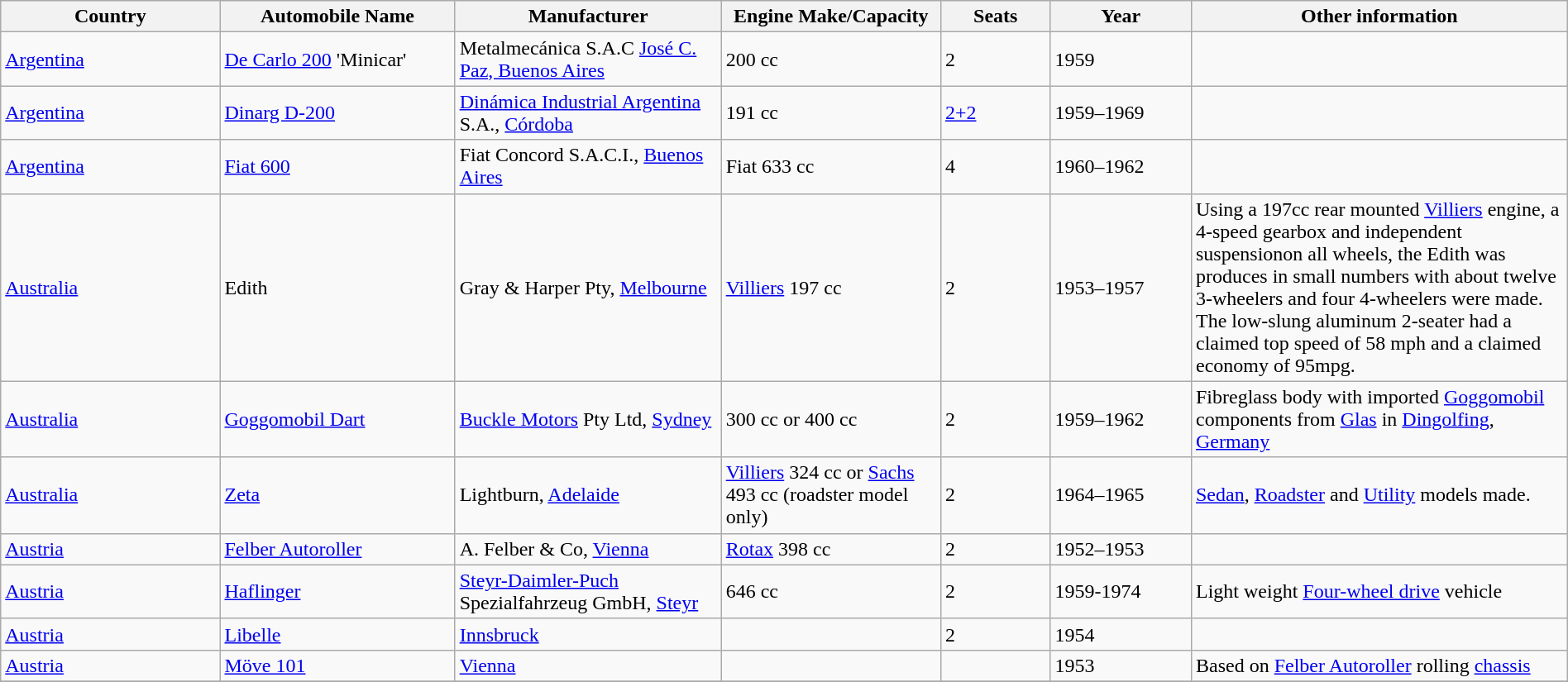<table class="wikitable sortable"  width="100%">
<tr>
<th width="14%">Country</th>
<th width="15%">Automobile Name</th>
<th width="17%">Manufacturer</th>
<th width="14%">Engine Make/Capacity</th>
<th width="7%">Seats</th>
<th width="9%">Year</th>
<th width="24%">Other information</th>
</tr>
<tr>
<td><a href='#'>Argentina</a></td>
<td><a href='#'>De Carlo 200</a> 'Minicar'</td>
<td>Metalmecánica S.A.C <a href='#'>José C. Paz, Buenos Aires</a></td>
<td>200 cc</td>
<td>2</td>
<td>1959</td>
<td></td>
</tr>
<tr>
<td><a href='#'>Argentina</a></td>
<td><a href='#'>Dinarg D-200</a></td>
<td><a href='#'>Dinámica Industrial Argentina</a> S.A., <a href='#'>Córdoba</a></td>
<td>191 cc</td>
<td><a href='#'>2+2</a></td>
<td>1959–1969</td>
<td></td>
</tr>
<tr>
<td><a href='#'>Argentina</a></td>
<td><a href='#'>Fiat 600</a></td>
<td>Fiat Concord S.A.C.I., <a href='#'>Buenos Aires</a></td>
<td>Fiat 633 cc</td>
<td>4</td>
<td>1960–1962</td>
<td></td>
</tr>
<tr>
<td><a href='#'>Australia</a></td>
<td>Edith</td>
<td>Gray & Harper Pty, <a href='#'>Melbourne</a></td>
<td><a href='#'>Villiers</a>  197 cc</td>
<td>2</td>
<td>1953–1957</td>
<td>Using a 197cc rear mounted <a href='#'>Villiers</a> engine, a 4-speed gearbox and independent suspensionon all wheels, the Edith was produces in small numbers with about twelve 3-wheelers and four 4-wheelers were made. The low-slung aluminum 2-seater had a claimed top speed of 58 mph and a claimed economy of 95mpg.</td>
</tr>
<tr>
<td><a href='#'>Australia</a></td>
<td><a href='#'>Goggomobil Dart</a></td>
<td><a href='#'>Buckle Motors</a> Pty Ltd, <a href='#'>Sydney</a></td>
<td>300 cc  or 400 cc</td>
<td>2</td>
<td>1959–1962</td>
<td>Fibreglass body with imported <a href='#'>Goggomobil</a> components from <a href='#'>Glas</a> in <a href='#'>Dingolfing</a>, <a href='#'>Germany</a></td>
</tr>
<tr>
<td><a href='#'>Australia</a></td>
<td><a href='#'>Zeta</a></td>
<td>Lightburn, <a href='#'>Adelaide</a></td>
<td><a href='#'>Villiers</a> 324 cc  or <a href='#'>Sachs</a> 493 cc (roadster model only)</td>
<td>2</td>
<td>1964–1965</td>
<td><a href='#'>Sedan</a>, <a href='#'>Roadster</a> and <a href='#'>Utility</a> models made.</td>
</tr>
<tr>
<td><a href='#'>Austria</a></td>
<td><a href='#'>Felber Autoroller</a></td>
<td>A. Felber & Co, <a href='#'>Vienna</a></td>
<td><a href='#'>Rotax</a> 398 cc</td>
<td>2</td>
<td>1952–1953</td>
<td></td>
</tr>
<tr>
<td><a href='#'>Austria</a></td>
<td><a href='#'>Haflinger</a></td>
<td><a href='#'>Steyr-Daimler-Puch</a> Spezialfahrzeug GmbH, <a href='#'>Steyr</a></td>
<td>646 cc</td>
<td>2</td>
<td>1959-1974</td>
<td>Light weight <a href='#'>Four-wheel drive</a> vehicle</td>
</tr>
<tr>
<td><a href='#'>Austria</a></td>
<td><a href='#'>Libelle</a></td>
<td><a href='#'>Innsbruck</a></td>
<td></td>
<td>2</td>
<td>1954</td>
<td></td>
</tr>
<tr>
<td><a href='#'>Austria</a></td>
<td><a href='#'>Möve 101</a></td>
<td><a href='#'>Vienna</a></td>
<td></td>
<td></td>
<td>1953</td>
<td>Based on <a href='#'>Felber Autoroller</a> rolling <a href='#'>chassis</a></td>
</tr>
<tr>
</tr>
</table>
